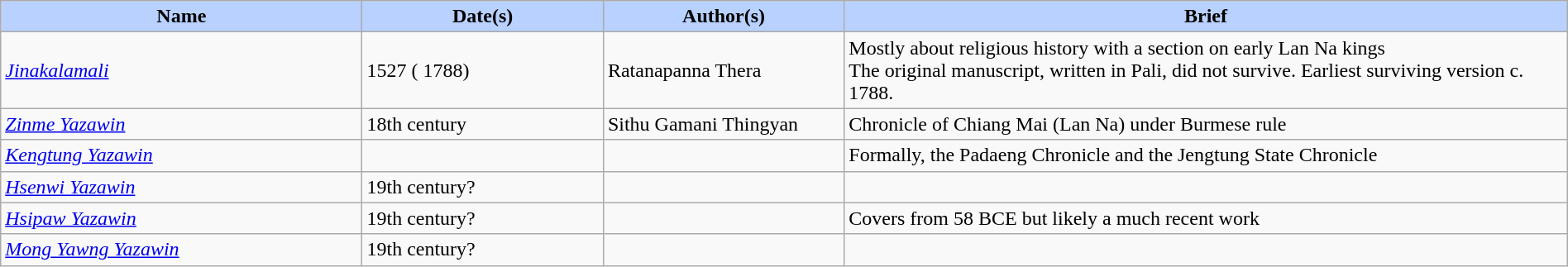<table width=100% class="wikitable sortable" border="1">
<tr>
<th style="background-color:#B9D1FF" width=15%>Name</th>
<th style="background-color:#B9D1FF" width=10%>Date(s)</th>
<th style="background-color:#B9D1FF" width=10%>Author(s)</th>
<th style="background-color:#B9D1FF" width=30%>Brief</th>
</tr>
<tr>
<td><em><a href='#'>Jinakalamali</a></em></td>
<td>1527 ( 1788)</td>
<td>Ratanapanna Thera</td>
<td>Mostly about religious history with a section on early Lan Na kings <br> The original manuscript, written in Pali, did not survive. Earliest surviving version c. 1788.</td>
</tr>
<tr>
<td><em><a href='#'>Zinme Yazawin</a></em></td>
<td>18th century</td>
<td>Sithu Gamani Thingyan</td>
<td>Chronicle of Chiang Mai (Lan Na) under Burmese rule</td>
</tr>
<tr>
<td><em><a href='#'>Kengtung Yazawin</a></em></td>
<td></td>
<td></td>
<td>Formally, the Padaeng Chronicle and the Jengtung State Chronicle</td>
</tr>
<tr>
<td><em><a href='#'>Hsenwi Yazawin</a></em></td>
<td> 19th century?</td>
<td></td>
<td></td>
</tr>
<tr>
<td><em><a href='#'>Hsipaw Yazawin</a></em></td>
<td> 19th century?</td>
<td></td>
<td>Covers from 58 BCE but likely a much recent work</td>
</tr>
<tr>
<td><em><a href='#'>Mong Yawng Yazawin</a></em></td>
<td> 19th century?</td>
<td></td>
<td></td>
</tr>
</table>
